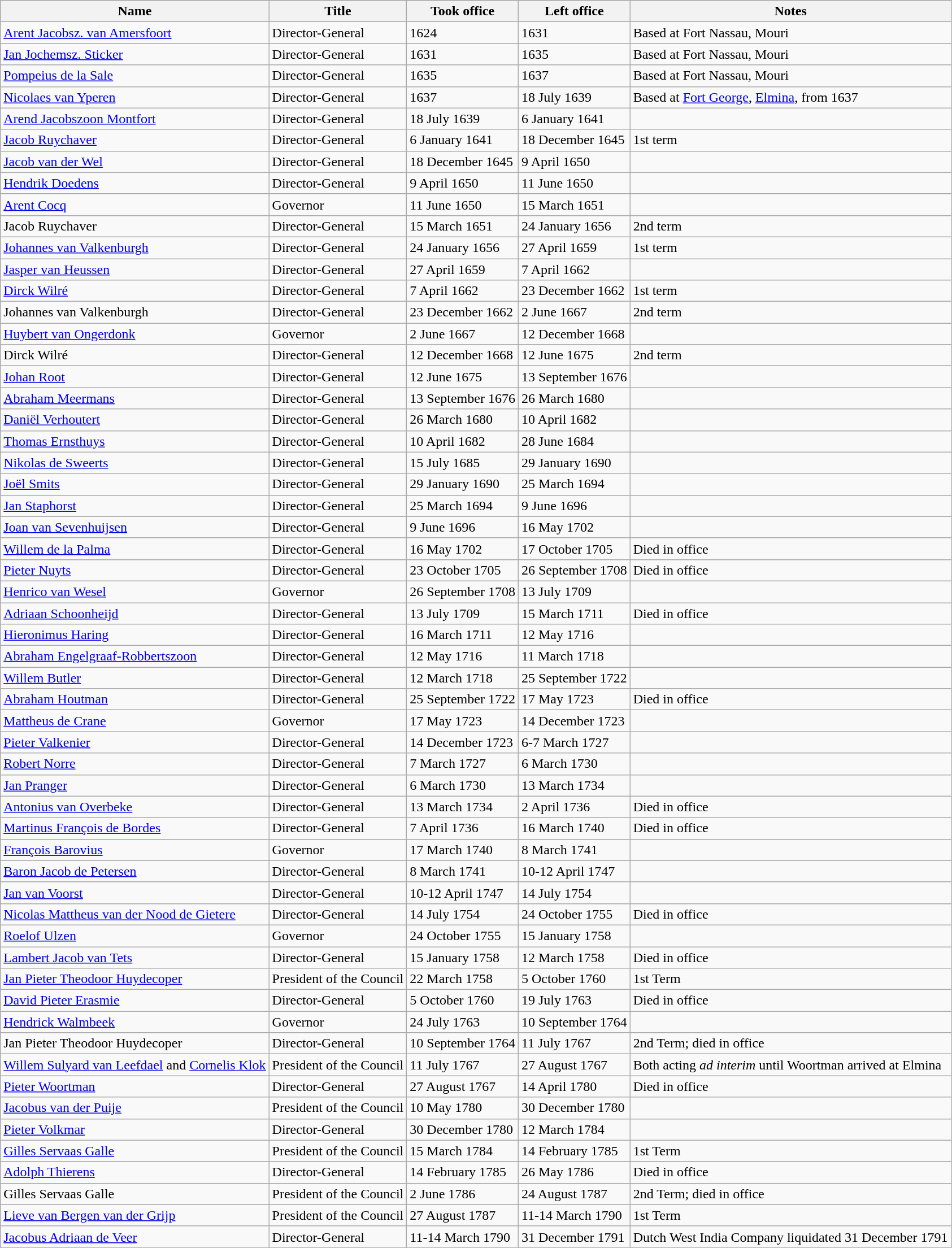<table class=wikitable>
<tr>
<th>Name</th>
<th>Title</th>
<th>Took office</th>
<th>Left office</th>
<th>Notes</th>
</tr>
<tr>
<td><a href='#'>Arent Jacobsz. van Amersfoort</a></td>
<td>Director-General</td>
<td>1624</td>
<td>1631</td>
<td>Based at Fort Nassau, Mouri</td>
</tr>
<tr>
<td><a href='#'>Jan Jochemsz. Sticker</a></td>
<td>Director-General</td>
<td>1631</td>
<td>1635</td>
<td>Based at Fort Nassau, Mouri</td>
</tr>
<tr>
<td><a href='#'>Pompeius de la Sale</a></td>
<td>Director-General</td>
<td>1635</td>
<td>1637</td>
<td>Based at Fort Nassau, Mouri</td>
</tr>
<tr>
<td><a href='#'>Nicolaes van Yperen</a></td>
<td>Director-General</td>
<td>1637</td>
<td>18 July 1639</td>
<td>Based at <a href='#'>Fort George</a>, <a href='#'>Elmina</a>, from 1637</td>
</tr>
<tr>
<td><a href='#'>Arend Jacobszoon Montfort</a></td>
<td>Director-General</td>
<td>18 July 1639</td>
<td>6 January 1641</td>
<td></td>
</tr>
<tr>
<td><a href='#'>Jacob Ruychaver</a></td>
<td>Director-General</td>
<td>6 January 1641</td>
<td>18 December 1645</td>
<td>1st term</td>
</tr>
<tr>
<td><a href='#'>Jacob van der Wel</a></td>
<td>Director-General</td>
<td>18 December 1645</td>
<td>9 April 1650</td>
<td></td>
</tr>
<tr>
<td><a href='#'>Hendrik Doedens</a></td>
<td>Director-General</td>
<td>9 April 1650</td>
<td>11 June 1650</td>
<td></td>
</tr>
<tr>
<td><a href='#'>Arent Cocq</a></td>
<td>Governor</td>
<td>11 June 1650</td>
<td>15 March 1651</td>
<td></td>
</tr>
<tr>
<td>Jacob Ruychaver</td>
<td>Director-General</td>
<td>15 March 1651</td>
<td>24 January 1656</td>
<td>2nd term</td>
</tr>
<tr>
<td><a href='#'>Johannes van Valkenburgh</a></td>
<td>Director-General</td>
<td>24 January 1656</td>
<td>27 April 1659</td>
<td>1st term</td>
</tr>
<tr>
<td><a href='#'>Jasper van Heussen</a></td>
<td>Director-General</td>
<td>27 April 1659</td>
<td>7 April 1662</td>
<td></td>
</tr>
<tr>
<td><a href='#'>Dirck Wilré</a></td>
<td>Director-General</td>
<td>7 April 1662</td>
<td>23 December 1662</td>
<td>1st term</td>
</tr>
<tr>
<td>Johannes van Valkenburgh</td>
<td>Director-General</td>
<td>23 December 1662</td>
<td>2 June 1667</td>
<td>2nd term</td>
</tr>
<tr>
<td><a href='#'>Huybert van Ongerdonk</a></td>
<td>Governor</td>
<td>2 June 1667</td>
<td>12 December 1668</td>
<td></td>
</tr>
<tr>
<td>Dirck Wilré</td>
<td>Director-General</td>
<td>12 December 1668</td>
<td>12 June 1675</td>
<td>2nd term</td>
</tr>
<tr>
<td><a href='#'>Johan Root</a></td>
<td>Director-General</td>
<td>12 June 1675</td>
<td>13 September 1676</td>
<td></td>
</tr>
<tr>
<td><a href='#'>Abraham Meermans</a></td>
<td>Director-General</td>
<td>13 September 1676</td>
<td>26 March 1680</td>
<td></td>
</tr>
<tr>
<td><a href='#'>Daniël Verhoutert</a></td>
<td>Director-General</td>
<td>26 March 1680</td>
<td>10 April 1682</td>
<td></td>
</tr>
<tr>
<td><a href='#'>Thomas Ernsthuys</a></td>
<td>Director-General</td>
<td>10 April 1682</td>
<td>28 June 1684</td>
<td></td>
</tr>
<tr>
<td><a href='#'>Nikolas de Sweerts</a></td>
<td>Director-General</td>
<td>15 July 1685</td>
<td>29 January 1690</td>
<td></td>
</tr>
<tr>
<td><a href='#'>Joël Smits</a></td>
<td>Director-General</td>
<td>29 January 1690</td>
<td>25 March 1694</td>
<td></td>
</tr>
<tr>
<td><a href='#'>Jan Staphorst</a></td>
<td>Director-General</td>
<td>25 March 1694</td>
<td>9 June 1696</td>
<td></td>
</tr>
<tr>
<td><a href='#'>Joan van Sevenhuijsen</a></td>
<td>Director-General</td>
<td>9 June 1696</td>
<td>16 May 1702</td>
<td></td>
</tr>
<tr>
<td><a href='#'>Willem de la Palma</a></td>
<td>Director-General</td>
<td>16 May 1702</td>
<td>17 October 1705</td>
<td>Died in office</td>
</tr>
<tr>
<td><a href='#'>Pieter Nuyts</a></td>
<td>Director-General</td>
<td>23 October 1705</td>
<td>26 September 1708</td>
<td>Died in office</td>
</tr>
<tr>
<td><a href='#'>Henrico van Wesel</a></td>
<td>Governor</td>
<td>26 September 1708</td>
<td>13 July 1709</td>
<td></td>
</tr>
<tr>
<td><a href='#'>Adriaan Schoonheijd</a></td>
<td>Director-General</td>
<td>13 July 1709</td>
<td>15 March 1711</td>
<td>Died in office</td>
</tr>
<tr>
<td><a href='#'>Hieronimus Haring</a></td>
<td>Director-General</td>
<td>16 March 1711</td>
<td>12 May 1716</td>
<td></td>
</tr>
<tr>
<td><a href='#'>Abraham Engelgraaf-Robbertszoon</a></td>
<td>Director-General</td>
<td>12 May 1716</td>
<td>11 March 1718</td>
<td></td>
</tr>
<tr>
<td><a href='#'>Willem Butler</a></td>
<td>Director-General</td>
<td>12 March 1718</td>
<td>25 September 1722</td>
<td></td>
</tr>
<tr>
<td><a href='#'>Abraham Houtman</a></td>
<td>Director-General</td>
<td>25 September 1722</td>
<td>17 May 1723</td>
<td>Died in office</td>
</tr>
<tr>
<td><a href='#'>Mattheus de Crane</a></td>
<td>Governor</td>
<td>17 May 1723</td>
<td>14 December 1723</td>
<td></td>
</tr>
<tr>
<td><a href='#'>Pieter Valkenier</a></td>
<td>Director-General</td>
<td>14 December 1723</td>
<td>6-7 March 1727</td>
<td></td>
</tr>
<tr>
<td><a href='#'>Robert Norre</a></td>
<td>Director-General</td>
<td>7 March 1727</td>
<td>6 March 1730</td>
<td></td>
</tr>
<tr>
<td><a href='#'>Jan Pranger</a></td>
<td>Director-General</td>
<td>6 March 1730</td>
<td>13 March 1734</td>
<td></td>
</tr>
<tr>
<td><a href='#'>Antonius van Overbeke</a></td>
<td>Director-General</td>
<td>13 March 1734</td>
<td>2 April 1736</td>
<td>Died in office</td>
</tr>
<tr>
<td><a href='#'>Martinus François de Bordes</a></td>
<td>Director-General</td>
<td>7 April 1736</td>
<td>16 March 1740</td>
<td>Died in office</td>
</tr>
<tr>
<td><a href='#'>François Barovius</a></td>
<td>Governor</td>
<td>17 March 1740</td>
<td>8 March 1741</td>
<td></td>
</tr>
<tr>
<td><a href='#'>Baron Jacob de Petersen</a></td>
<td>Director-General</td>
<td>8 March 1741</td>
<td>10-12 April 1747</td>
<td></td>
</tr>
<tr>
<td><a href='#'>Jan van Voorst</a></td>
<td>Director-General</td>
<td>10-12 April 1747</td>
<td>14 July 1754</td>
<td></td>
</tr>
<tr>
<td><a href='#'>Nicolas Mattheus van der Nood de Gietere</a></td>
<td>Director-General</td>
<td>14 July 1754</td>
<td>24 October 1755</td>
<td>Died in office</td>
</tr>
<tr>
<td><a href='#'>Roelof Ulzen</a></td>
<td>Governor</td>
<td>24 October 1755</td>
<td>15 January 1758</td>
<td></td>
</tr>
<tr>
<td><a href='#'>Lambert Jacob van Tets</a></td>
<td>Director-General</td>
<td>15 January 1758</td>
<td>12 March 1758</td>
<td>Died in office</td>
</tr>
<tr>
<td><a href='#'>Jan Pieter Theodoor Huydecoper</a></td>
<td>President of the Council</td>
<td>22 March 1758</td>
<td>5 October 1760</td>
<td>1st Term</td>
</tr>
<tr>
<td><a href='#'>David Pieter Erasmie</a></td>
<td>Director-General</td>
<td>5 October 1760</td>
<td>19 July 1763</td>
<td>Died in office</td>
</tr>
<tr>
<td><a href='#'>Hendrick Walmbeek</a></td>
<td>Governor</td>
<td>24 July 1763</td>
<td>10 September 1764</td>
<td></td>
</tr>
<tr>
<td>Jan Pieter Theodoor Huydecoper</td>
<td>Director-General</td>
<td>10 September 1764</td>
<td>11 July 1767</td>
<td>2nd Term; died in office</td>
</tr>
<tr>
<td><a href='#'>Willem Sulyard van Leefdael</a> and <a href='#'>Cornelis Klok</a></td>
<td>President of the Council</td>
<td>11 July 1767</td>
<td>27 August 1767</td>
<td>Both acting <em>ad interim</em> until Woortman arrived at Elmina</td>
</tr>
<tr>
<td><a href='#'>Pieter Woortman</a></td>
<td>Director-General</td>
<td>27 August 1767</td>
<td>14 April 1780</td>
<td>Died in office</td>
</tr>
<tr>
<td><a href='#'>Jacobus van der Puije</a></td>
<td>President of the Council</td>
<td>10 May 1780</td>
<td>30 December 1780</td>
<td></td>
</tr>
<tr>
<td><a href='#'>Pieter Volkmar</a></td>
<td>Director-General</td>
<td>30 December 1780</td>
<td>12 March 1784</td>
<td></td>
</tr>
<tr>
<td><a href='#'>Gilles Servaas Galle</a></td>
<td>President of the Council</td>
<td>15 March 1784</td>
<td>14 February 1785</td>
<td>1st Term</td>
</tr>
<tr>
<td><a href='#'>Adolph Thierens</a></td>
<td>Director-General</td>
<td>14 February 1785</td>
<td>26 May 1786</td>
<td>Died in office</td>
</tr>
<tr>
<td>Gilles Servaas Galle</td>
<td>President of the Council</td>
<td>2 June 1786</td>
<td>24 August 1787</td>
<td>2nd Term; died in office</td>
</tr>
<tr>
<td><a href='#'>Lieve van Bergen van der Grijp</a></td>
<td>President of the Council</td>
<td>27 August 1787</td>
<td>11-14 March 1790</td>
<td>1st Term</td>
</tr>
<tr>
<td><a href='#'>Jacobus Adriaan de Veer</a></td>
<td>Director-General</td>
<td>11-14 March 1790</td>
<td>31 December 1791</td>
<td>Dutch West India Company liquidated 31 December 1791</td>
</tr>
</table>
